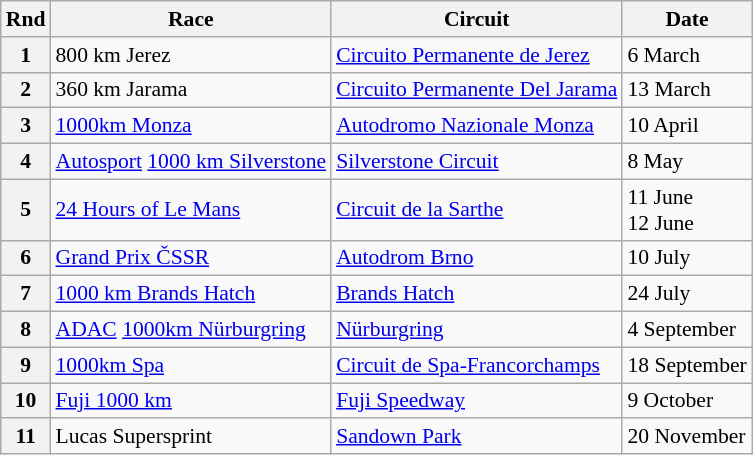<table class="wikitable" style="font-size: 90%;">
<tr>
<th>Rnd</th>
<th>Race</th>
<th>Circuit</th>
<th>Date</th>
</tr>
<tr>
<th>1</th>
<td> 800 km Jerez</td>
<td><a href='#'>Circuito Permanente de Jerez</a></td>
<td>6 March</td>
</tr>
<tr>
<th>2</th>
<td> 360 km Jarama</td>
<td><a href='#'>Circuito Permanente Del Jarama</a></td>
<td>13 March</td>
</tr>
<tr>
<th>3</th>
<td> <a href='#'>1000km Monza</a></td>
<td><a href='#'>Autodromo Nazionale Monza</a></td>
<td>10 April</td>
</tr>
<tr>
<th>4</th>
<td> <a href='#'>Autosport</a> <a href='#'>1000 km Silverstone</a></td>
<td><a href='#'>Silverstone Circuit</a></td>
<td>8 May</td>
</tr>
<tr>
<th>5</th>
<td> <a href='#'>24 Hours of Le Mans</a></td>
<td><a href='#'>Circuit de la Sarthe</a></td>
<td>11 June<br>12 June</td>
</tr>
<tr>
<th>6</th>
<td> <a href='#'>Grand Prix ČSSR</a></td>
<td><a href='#'>Autodrom Brno</a></td>
<td>10 July</td>
</tr>
<tr>
<th>7</th>
<td> <a href='#'>1000 km Brands Hatch</a></td>
<td><a href='#'>Brands Hatch</a></td>
<td>24 July</td>
</tr>
<tr>
<th>8</th>
<td> <a href='#'>ADAC</a> <a href='#'>1000km Nürburgring</a></td>
<td><a href='#'>Nürburgring</a></td>
<td>4 September</td>
</tr>
<tr>
<th>9</th>
<td> <a href='#'>1000km Spa</a></td>
<td><a href='#'>Circuit de Spa-Francorchamps</a></td>
<td>18 September</td>
</tr>
<tr>
<th>10</th>
<td> <a href='#'>Fuji 1000 km</a></td>
<td><a href='#'>Fuji Speedway</a></td>
<td>9 October</td>
</tr>
<tr>
<th>11</th>
<td> Lucas Supersprint</td>
<td><a href='#'>Sandown Park</a></td>
<td>20 November</td>
</tr>
</table>
